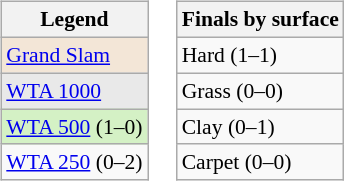<table>
<tr valign=top>
<td><br><table class=wikitable style="font-size:90%;">
<tr>
<th>Legend</th>
</tr>
<tr>
<td style="background:#f3e6d7;"><a href='#'>Grand Slam</a></td>
</tr>
<tr>
<td style="background:#e9e9e9;"><a href='#'>WTA 1000</a></td>
</tr>
<tr>
<td style="background:#d4f1c5;"><a href='#'>WTA 500</a> (1–0)</td>
</tr>
<tr>
<td><a href='#'>WTA 250</a> (0–2)</td>
</tr>
</table>
</td>
<td><br><table class=wikitable style="font-size:90%;">
<tr>
<th>Finals by surface</th>
</tr>
<tr>
<td>Hard (1–1)</td>
</tr>
<tr>
<td>Grass (0–0)</td>
</tr>
<tr>
<td>Clay (0–1)</td>
</tr>
<tr>
<td>Carpet (0–0)</td>
</tr>
</table>
</td>
</tr>
</table>
